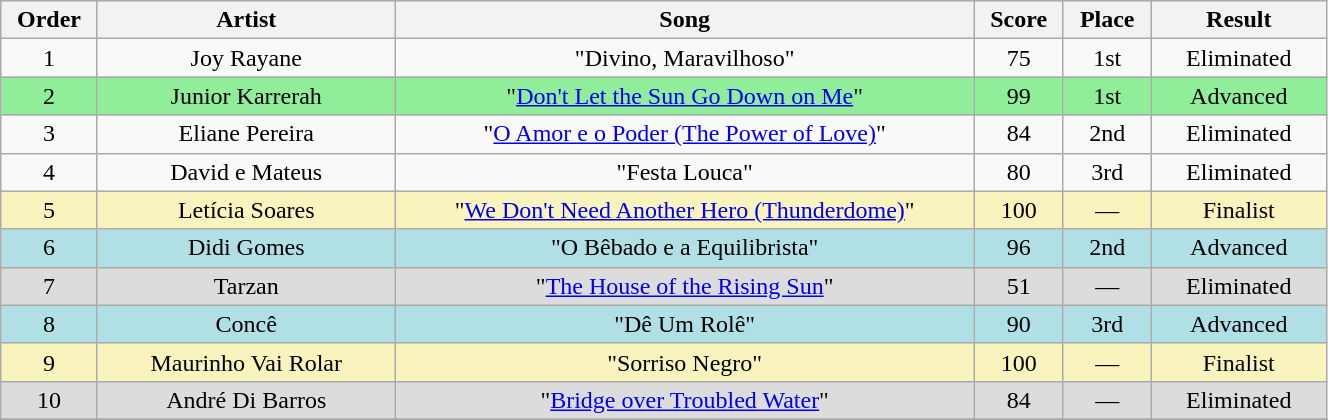<table class="wikitable" style="text-align:center; width:70%;">
<tr>
<th scope="col" width="05%">Order</th>
<th scope="col" width="17%">Artist</th>
<th scope="col" width="33%">Song</th>
<th scope="col" width="05%">Score</th>
<th scope="col" width="05%">Place</th>
<th scope="col" width="10%">Result</th>
</tr>
<tr>
<td>1</td>
<td>Joy Rayane</td>
<td>"Divino, Maravilhoso"</td>
<td>75</td>
<td>1st</td>
<td>Eliminated</td>
</tr>
<tr bgcolor=90EE9B>
<td>2</td>
<td>Junior Karrerah</td>
<td>"<a href='#'>Don't Let the Sun Go Down on Me</a>"</td>
<td>99</td>
<td>1st</td>
<td>Advanced</td>
</tr>
<tr>
<td>3</td>
<td>Eliane Pereira</td>
<td>"<a href='#'>O Amor e o Poder (The Power of Love)</a>"</td>
<td>84</td>
<td>2nd</td>
<td>Eliminated</td>
</tr>
<tr>
<td>4</td>
<td>David e Mateus</td>
<td>"Festa Louca"</td>
<td>80</td>
<td>3rd</td>
<td>Eliminated</td>
</tr>
<tr bgcolor=F9F3BD>
<td>5</td>
<td>Letícia Soares</td>
<td>"<a href='#'>We Don't Need Another Hero (Thunderdome)</a>"</td>
<td>100</td>
<td>—</td>
<td>Finalist</td>
</tr>
<tr bgcolor=B0E0E6>
<td>6</td>
<td>Didi Gomes</td>
<td>"O Bêbado e a Equilibrista"</td>
<td>96</td>
<td>2nd</td>
<td>Advanced</td>
</tr>
<tr bgcolor=DCDCDC>
<td>7</td>
<td>Tarzan</td>
<td>"<a href='#'>The House of the Rising Sun</a>"</td>
<td>51</td>
<td>—</td>
<td>Eliminated</td>
</tr>
<tr bgcolor=B0E0E6>
<td>8</td>
<td>Concê</td>
<td>"Dê Um Rolê"</td>
<td>90</td>
<td>3rd</td>
<td>Advanced</td>
</tr>
<tr bgcolor=F9F3BD>
<td>9</td>
<td>Maurinho Vai Rolar</td>
<td>"Sorriso Negro"</td>
<td>100</td>
<td>—</td>
<td>Finalist</td>
</tr>
<tr bgcolor=DCDCDC>
<td>10</td>
<td>André Di Barros</td>
<td>"<a href='#'>Bridge over Troubled Water</a>"</td>
<td>84</td>
<td>—</td>
<td>Eliminated</td>
</tr>
<tr>
</tr>
</table>
